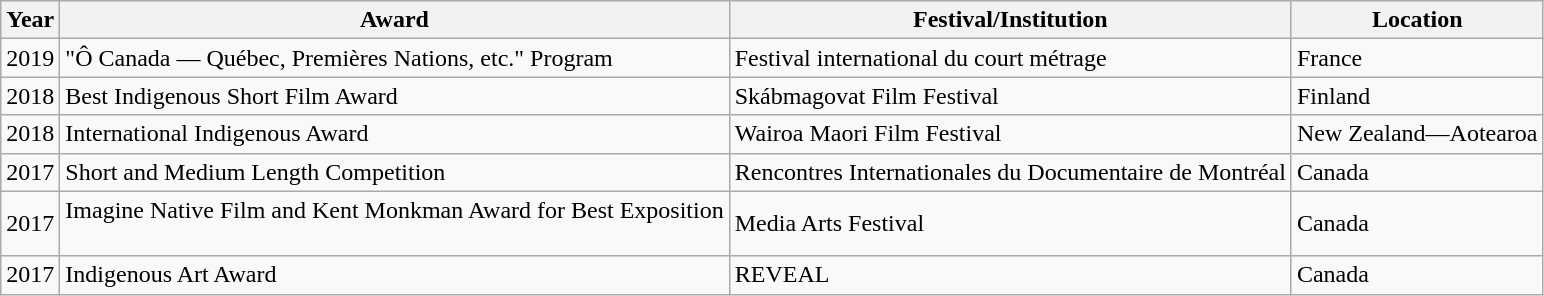<table class="wikitable">
<tr>
<th>Year</th>
<th>Award</th>
<th>Festival/Institution</th>
<th>Location</th>
</tr>
<tr>
<td>2019</td>
<td>"Ô Canada — Québec, Premières Nations, etc." Program</td>
<td>Festival international du court métrage</td>
<td>France</td>
</tr>
<tr>
<td>2018</td>
<td>Best Indigenous Short Film Award</td>
<td>Skábmagovat Film Festival</td>
<td>Finland</td>
</tr>
<tr>
<td>2018</td>
<td>International Indigenous Award</td>
<td>Wairoa Maori Film Festival</td>
<td>New Zealand—Aotearoa</td>
</tr>
<tr>
<td>2017</td>
<td>Short and Medium Length Competition</td>
<td>Rencontres Internationales du Documentaire de Montréal</td>
<td>Canada</td>
</tr>
<tr>
<td>2017</td>
<td>Imagine Native Film and Kent Monkman Award for Best Exposition<br><br></td>
<td>Media Arts Festival</td>
<td>Canada</td>
</tr>
<tr>
<td>2017</td>
<td>Indigenous Art Award</td>
<td>REVEAL</td>
<td>Canada</td>
</tr>
</table>
